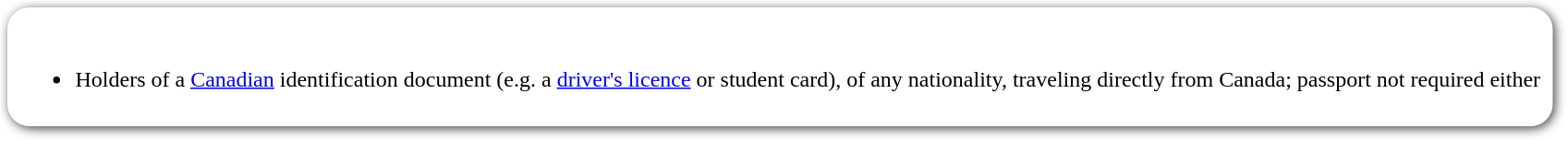<table style="border-radius:1em; box-shadow: 0.1em 0.1em 0.5em rgba(0,0,0,0.75); background-color: white; border: 1px solid white; padding: 5px">
<tr>
<td><br><ul><li> Holders of a <a href='#'>Canadian</a> identification document (e.g. a <a href='#'>driver's licence</a> or student card), of any nationality, traveling directly from Canada; passport not required either</li></ul></td>
</tr>
</table>
